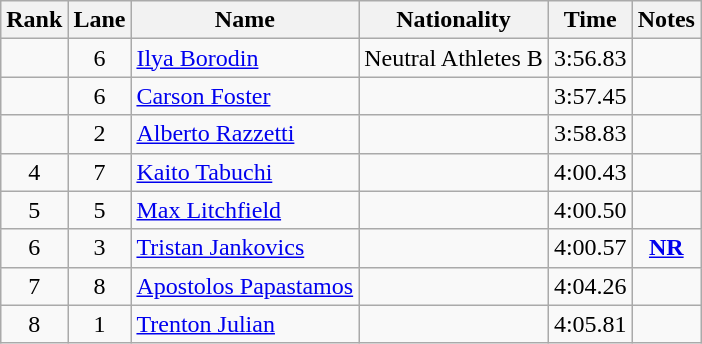<table class="wikitable sortable" style="text-align:center">
<tr>
<th>Rank</th>
<th>Lane</th>
<th>Name</th>
<th>Nationality</th>
<th>Time</th>
<th>Notes</th>
</tr>
<tr>
<td></td>
<td>6</td>
<td align=left><a href='#'>Ilya Borodin</a></td>
<td align=left> Neutral Athletes B</td>
<td>3:56.83</td>
<td></td>
</tr>
<tr>
<td></td>
<td>6</td>
<td align=left><a href='#'>Carson Foster</a></td>
<td align=left></td>
<td>3:57.45</td>
<td></td>
</tr>
<tr>
<td></td>
<td>2</td>
<td align=left><a href='#'>Alberto Razzetti</a></td>
<td align=left></td>
<td>3:58.83</td>
<td></td>
</tr>
<tr>
<td>4</td>
<td>7</td>
<td align=left><a href='#'>Kaito Tabuchi</a></td>
<td align=left></td>
<td>4:00.43</td>
<td></td>
</tr>
<tr>
<td>5</td>
<td>5</td>
<td align=left><a href='#'>Max Litchfield</a></td>
<td align=left></td>
<td>4:00.50</td>
<td></td>
</tr>
<tr>
<td>6</td>
<td>3</td>
<td align=left><a href='#'>Tristan Jankovics</a></td>
<td align=left></td>
<td>4:00.57</td>
<td><strong><a href='#'>NR</a></strong></td>
</tr>
<tr>
<td>7</td>
<td>8</td>
<td align=left><a href='#'>Apostolos Papastamos</a></td>
<td align=left></td>
<td>4:04.26</td>
<td></td>
</tr>
<tr>
<td>8</td>
<td>1</td>
<td align=left><a href='#'>Trenton Julian</a></td>
<td align=left></td>
<td>4:05.81</td>
<td></td>
</tr>
</table>
